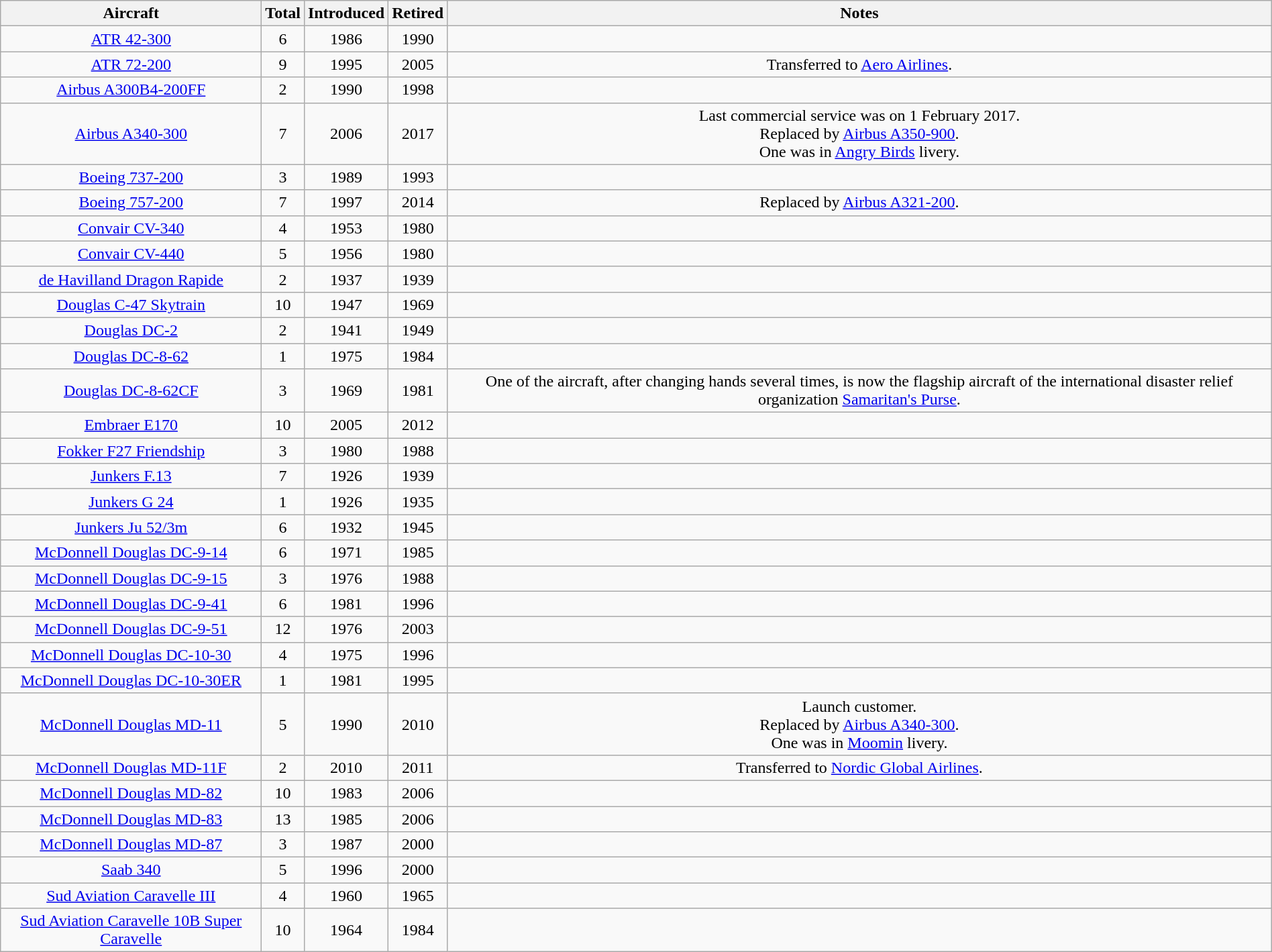<table class="wikitable" style="margin:0.5em auto; text-align:center">
<tr>
<th>Aircraft</th>
<th>Total</th>
<th>Introduced</th>
<th>Retired</th>
<th>Notes</th>
</tr>
<tr>
<td><a href='#'>ATR 42-300</a></td>
<td>6</td>
<td>1986</td>
<td>1990</td>
<td></td>
</tr>
<tr>
<td><a href='#'>ATR 72-200</a></td>
<td>9</td>
<td>1995</td>
<td>2005</td>
<td>Transferred to <a href='#'>Aero Airlines</a>.</td>
</tr>
<tr>
<td><a href='#'>Airbus A300B4-200FF</a></td>
<td>2</td>
<td>1990</td>
<td>1998</td>
<td></td>
</tr>
<tr>
<td><a href='#'>Airbus A340-300</a></td>
<td>7</td>
<td>2006</td>
<td>2017</td>
<td>Last commercial service was on 1 February 2017.<br>Replaced by <a href='#'>Airbus A350-900</a>.<br>One was in <a href='#'>Angry Birds</a> livery.</td>
</tr>
<tr>
<td><a href='#'>Boeing 737-200</a></td>
<td>3</td>
<td>1989</td>
<td>1993</td>
<td></td>
</tr>
<tr>
<td><a href='#'>Boeing 757-200</a></td>
<td>7</td>
<td>1997</td>
<td>2014</td>
<td>Replaced by <a href='#'>Airbus A321-200</a>.</td>
</tr>
<tr>
<td><a href='#'>Convair CV-340</a></td>
<td>4</td>
<td>1953</td>
<td>1980</td>
<td></td>
</tr>
<tr>
<td><a href='#'>Convair CV-440</a></td>
<td>5</td>
<td>1956</td>
<td>1980</td>
<td></td>
</tr>
<tr>
<td><a href='#'>de Havilland Dragon Rapide</a></td>
<td>2</td>
<td>1937</td>
<td>1939</td>
<td></td>
</tr>
<tr>
<td><a href='#'>Douglas C-47 Skytrain</a></td>
<td>10</td>
<td>1947</td>
<td>1969</td>
<td></td>
</tr>
<tr>
<td><a href='#'>Douglas DC-2</a></td>
<td>2</td>
<td>1941</td>
<td>1949</td>
<td></td>
</tr>
<tr>
<td><a href='#'>Douglas DC-8-62</a></td>
<td>1</td>
<td>1975</td>
<td>1984</td>
<td></td>
</tr>
<tr>
<td><a href='#'>Douglas DC-8-62CF</a></td>
<td>3</td>
<td>1969</td>
<td>1981</td>
<td>One of the aircraft, after changing hands several times, is now the flagship aircraft of the international disaster relief organization <a href='#'>Samaritan's Purse</a>.</td>
</tr>
<tr>
<td><a href='#'>Embraer E170</a></td>
<td>10</td>
<td>2005</td>
<td>2012</td>
<td></td>
</tr>
<tr>
<td><a href='#'>Fokker F27 Friendship</a></td>
<td>3</td>
<td>1980</td>
<td>1988</td>
<td></td>
</tr>
<tr>
<td><a href='#'>Junkers F.13</a></td>
<td>7</td>
<td>1926</td>
<td>1939</td>
<td></td>
</tr>
<tr>
<td><a href='#'>Junkers G 24</a></td>
<td>1</td>
<td>1926</td>
<td>1935</td>
<td></td>
</tr>
<tr>
<td><a href='#'>Junkers Ju 52/3m</a></td>
<td>6</td>
<td>1932</td>
<td>1945</td>
<td></td>
</tr>
<tr>
<td><a href='#'>McDonnell Douglas DC-9-14</a></td>
<td>6</td>
<td>1971</td>
<td>1985</td>
<td></td>
</tr>
<tr>
<td><a href='#'>McDonnell Douglas DC-9-15</a></td>
<td>3</td>
<td>1976</td>
<td>1988</td>
<td></td>
</tr>
<tr>
<td><a href='#'>McDonnell Douglas DC-9-41</a></td>
<td>6</td>
<td>1981</td>
<td>1996</td>
<td></td>
</tr>
<tr>
<td><a href='#'>McDonnell Douglas DC-9-51</a></td>
<td>12</td>
<td>1976</td>
<td>2003</td>
<td></td>
</tr>
<tr>
<td><a href='#'>McDonnell Douglas DC-10-30</a></td>
<td>4</td>
<td>1975</td>
<td>1996</td>
<td></td>
</tr>
<tr>
<td><a href='#'>McDonnell Douglas DC-10-30ER</a></td>
<td>1</td>
<td>1981</td>
<td>1995</td>
<td></td>
</tr>
<tr>
<td><a href='#'>McDonnell Douglas MD-11</a></td>
<td>5</td>
<td>1990</td>
<td>2010</td>
<td>Launch customer.<br>Replaced by <a href='#'>Airbus A340-300</a>.<br>One was in <a href='#'>Moomin</a> livery.</td>
</tr>
<tr>
<td><a href='#'>McDonnell Douglas MD-11F</a></td>
<td>2</td>
<td>2010</td>
<td>2011</td>
<td>Transferred to <a href='#'>Nordic Global Airlines</a>.</td>
</tr>
<tr>
<td><a href='#'>McDonnell Douglas MD-82</a></td>
<td>10</td>
<td>1983</td>
<td>2006</td>
<td></td>
</tr>
<tr>
<td><a href='#'>McDonnell Douglas MD-83</a></td>
<td>13</td>
<td>1985</td>
<td>2006</td>
<td></td>
</tr>
<tr>
<td><a href='#'>McDonnell Douglas MD-87</a></td>
<td>3</td>
<td>1987</td>
<td>2000</td>
<td></td>
</tr>
<tr>
<td><a href='#'>Saab 340</a></td>
<td>5</td>
<td>1996</td>
<td>2000</td>
<td></td>
</tr>
<tr>
<td><a href='#'>Sud Aviation Caravelle III</a></td>
<td>4</td>
<td>1960</td>
<td>1965</td>
<td></td>
</tr>
<tr>
<td><a href='#'>Sud Aviation Caravelle 10B Super Caravelle</a></td>
<td>10</td>
<td>1964</td>
<td>1984</td>
<td></td>
</tr>
</table>
